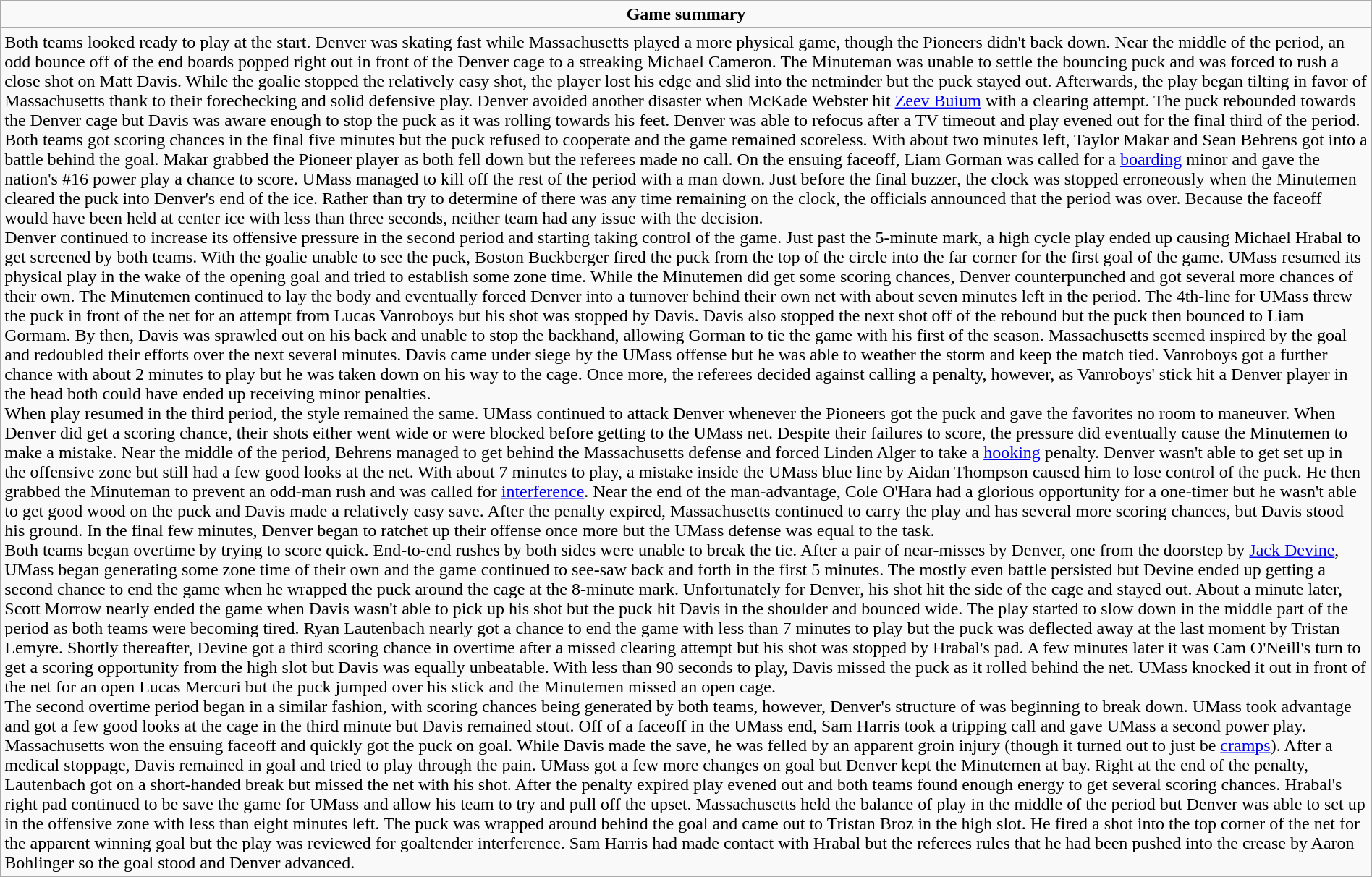<table role="presentation" class="wikitable mw-collapsible autocollapse" width=100%>
<tr>
<td align=center><strong>Game summary</strong></td>
</tr>
<tr>
<td>Both teams looked ready to play at the start. Denver was skating fast while Massachusetts played a more physical game, though the Pioneers didn't back down. Near the middle of the period, an odd bounce off of the end boards popped right out in front of the Denver cage to a streaking Michael Cameron. The Minuteman was unable to settle the bouncing puck and was forced to rush a close shot on Matt Davis. While the goalie stopped the relatively easy shot, the player lost his edge and slid into the netminder but the puck stayed out. Afterwards, the play began tilting in favor of Massachusetts thank to their forechecking and solid defensive play. Denver avoided another disaster when McKade Webster hit <a href='#'>Zeev Buium</a> with a clearing attempt. The puck rebounded towards the Denver cage but Davis was aware enough to stop the puck as it was rolling towards his feet. Denver was able to refocus after a TV timeout and play evened out for the final third of the period. Both teams got scoring chances in the final five minutes but the puck refused to cooperate and the game remained scoreless. With about two minutes left, Taylor Makar and Sean Behrens got into a battle behind the goal. Makar grabbed the Pioneer player as both fell down but the referees made no call. On the ensuing faceoff, Liam Gorman was called for a <a href='#'>boarding</a> minor and gave the nation's #16 power play a chance to score. UMass managed to kill off the rest of the period with a man down. Just before the final buzzer, the clock was stopped erroneously when the Minutemen cleared the puck into Denver's end of the ice. Rather than try to determine of there was any time remaining on the clock, the officials announced that the period was over. Because the faceoff would have been held at center ice with less than three seconds, neither team had any issue with the decision.<br>Denver continued to increase its offensive pressure in the second period and starting taking control of the game. Just past the 5-minute mark, a high cycle play ended up causing Michael Hrabal to get screened by both teams. With the goalie unable to see the puck, Boston Buckberger fired the puck from the top of the circle into the far corner for the first goal of the game. UMass resumed its physical play in the wake of the opening goal and tried to establish some zone time. While the Minutemen did get some scoring chances, Denver counterpunched and got several more chances of their own. The Minutemen continued to lay the body and eventually forced Denver into a turnover behind their own net with about seven minutes left in the period. The 4th-line for UMass threw the puck in front of the net for an attempt from Lucas Vanroboys but his shot was stopped by Davis. Davis also stopped the next shot off of the rebound but the puck then bounced to Liam Gormam. By then, Davis was sprawled out on his back and unable to stop the backhand, allowing Gorman to tie the game with his first of the season. Massachusetts seemed inspired by the goal and redoubled their efforts over the next several minutes. Davis came under siege by the UMass offense but he was able to weather the storm and keep the match tied. Vanroboys got a further chance with about 2 minutes to play but he was taken down on his way to the cage. Once more, the referees decided against calling a penalty, however, as Vanroboys' stick hit a Denver player in the head both could have ended up receiving minor penalties.<br>When play resumed in the third period, the style remained the same. UMass continued to attack Denver whenever the Pioneers got the puck and gave the favorites no room to maneuver. When Denver did get a scoring chance, their shots either went wide or were blocked before getting to the UMass net. Despite their failures to score, the pressure did eventually cause the Minutemen to make a mistake. Near the middle of the period, Behrens managed to get behind the Massachusetts defense and forced Linden Alger to take a <a href='#'>hooking</a> penalty. Denver wasn't able to get set up in the offensive zone but still had a few good looks at the net. With about 7 minutes to play, a mistake inside the UMass blue line by Aidan Thompson caused him to lose control of the puck. He then grabbed the Minuteman to prevent an odd-man rush and was called for <a href='#'>interference</a>. Near the end of the man-advantage, Cole O'Hara had a glorious opportunity for a one-timer but he wasn't able to get good wood on the puck and Davis made a relatively easy save. After the penalty expired, Massachusetts continued to carry the play and has several more scoring chances, but Davis stood his ground. In the final few minutes, Denver began to ratchet up their offense once more but the UMass defense was equal to the task.<br>Both teams began overtime by trying to score quick. End-to-end rushes by both sides were unable to break the tie. After a pair of near-misses by Denver, one from the doorstep by <a href='#'>Jack Devine</a>, UMass began generating some zone time of their own and the game continued to see-saw back and forth in the first 5 minutes. The mostly even battle persisted but Devine ended up getting a second chance to end the game when he wrapped the puck around the cage at the 8-minute mark. Unfortunately for Denver, his shot hit the side of the cage and stayed out. About a minute later, Scott Morrow nearly ended the game when Davis wasn't able to pick up his shot but the puck hit Davis in the shoulder and bounced wide. The play started to slow down in the middle part of the period as both teams were becoming tired. Ryan Lautenbach nearly got a chance to end the game with less than 7 minutes to play but the puck was deflected away at the last moment by Tristan Lemyre. Shortly thereafter, Devine got a third scoring chance in overtime after a missed clearing attempt but his shot was stopped by Hrabal's pad. A few minutes later it was Cam O'Neill's turn to get a scoring opportunity from the high slot but Davis was equally unbeatable. With less than 90 seconds to play, Davis missed the puck as it rolled behind the net. UMass knocked it out in front of the net for an open Lucas Mercuri but the puck jumped over his stick and the Minutemen missed an open cage.<br>The second overtime period began in a similar fashion, with scoring chances being generated by both teams, however, Denver's structure of was beginning to break down. UMass took advantage and got a few good looks at the cage in the third minute but Davis remained stout. Off of a faceoff in the UMass end, Sam Harris took a tripping call and gave UMass a second power play. Massachusetts won the ensuing faceoff and quickly got the puck on goal. While Davis made the save, he was felled by an apparent groin injury (though it turned out to just be <a href='#'>cramps</a>). After a medical stoppage, Davis remained in goal and tried to play through the pain. UMass got a few more changes on goal but Denver kept the Minutemen at bay. Right at the end of the penalty, Lautenbach got on a short-handed break but missed the net with his shot. After the penalty expired play evened out and both teams found enough energy to get several scoring chances. Hrabal's right pad continued to be save the game for UMass and allow his team to try and pull off the upset. Massachusetts held the balance of play in the middle of the period but Denver was able to set up in the offensive zone with less than eight minutes left. The puck was wrapped around behind the goal and came out to Tristan Broz in the high slot. He fired a shot into the top corner of the net for the apparent winning goal but the play was reviewed for goaltender interference. Sam Harris had made contact with Hrabal but the referees rules that he had been pushed into the crease by Aaron Bohlinger so the goal stood and Denver advanced.</td>
</tr>
</table>
